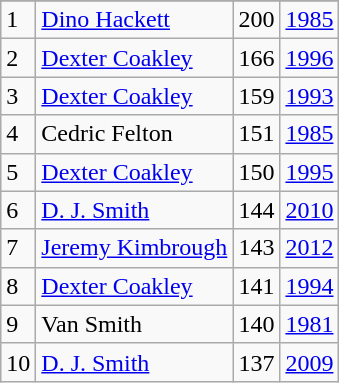<table class="wikitable">
<tr>
</tr>
<tr>
<td>1</td>
<td><a href='#'>Dino Hackett</a></td>
<td>200</td>
<td><a href='#'>1985</a></td>
</tr>
<tr>
<td>2</td>
<td><a href='#'>Dexter Coakley</a></td>
<td>166</td>
<td><a href='#'>1996</a></td>
</tr>
<tr>
<td>3</td>
<td><a href='#'>Dexter Coakley</a></td>
<td>159</td>
<td><a href='#'>1993</a></td>
</tr>
<tr>
<td>4</td>
<td>Cedric Felton</td>
<td>151</td>
<td><a href='#'>1985</a></td>
</tr>
<tr>
<td>5</td>
<td><a href='#'>Dexter Coakley</a></td>
<td>150</td>
<td><a href='#'>1995</a></td>
</tr>
<tr>
<td>6</td>
<td><a href='#'>D. J. Smith</a></td>
<td>144</td>
<td><a href='#'>2010</a></td>
</tr>
<tr>
<td>7</td>
<td><a href='#'>Jeremy Kimbrough</a></td>
<td>143</td>
<td><a href='#'>2012</a></td>
</tr>
<tr>
<td>8</td>
<td><a href='#'>Dexter Coakley</a></td>
<td>141</td>
<td><a href='#'>1994</a></td>
</tr>
<tr>
<td>9</td>
<td>Van Smith</td>
<td>140</td>
<td><a href='#'>1981</a></td>
</tr>
<tr>
<td>10</td>
<td><a href='#'>D. J. Smith</a></td>
<td>137</td>
<td><a href='#'>2009</a></td>
</tr>
</table>
